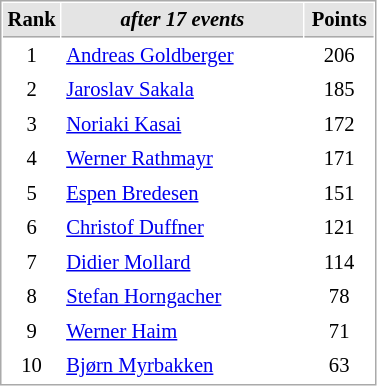<table cellspacing="1" cellpadding="3" style="border:1px solid #AAAAAA;font-size:86%">
<tr bgcolor="#E4E4E4">
<th style="border-bottom:1px solid #AAAAAA" width=10>Rank</th>
<th style="border-bottom:1px solid #AAAAAA" width=155><em>after 17 events</em></th>
<th style="border-bottom:1px solid #AAAAAA" width=40>Points</th>
</tr>
<tr>
<td align=center>1</td>
<td> <a href='#'>Andreas Goldberger</a></td>
<td align=center>206</td>
</tr>
<tr>
<td align=center>2</td>
<td> <a href='#'>Jaroslav Sakala</a></td>
<td align=center>185</td>
</tr>
<tr>
<td align=center>3</td>
<td> <a href='#'>Noriaki Kasai</a></td>
<td align=center>172</td>
</tr>
<tr>
<td align=center>4</td>
<td> <a href='#'>Werner Rathmayr</a></td>
<td align=center>171</td>
</tr>
<tr>
<td align=center>5</td>
<td> <a href='#'>Espen Bredesen</a></td>
<td align=center>151</td>
</tr>
<tr>
<td align=center>6</td>
<td> <a href='#'>Christof Duffner</a></td>
<td align=center>121</td>
</tr>
<tr>
<td align=center>7</td>
<td> <a href='#'>Didier Mollard</a></td>
<td align=center>114</td>
</tr>
<tr>
<td align=center>8</td>
<td> <a href='#'>Stefan Horngacher</a></td>
<td align=center>78</td>
</tr>
<tr>
<td align=center>9</td>
<td> <a href='#'>Werner Haim</a></td>
<td align=center>71</td>
</tr>
<tr>
<td align=center>10</td>
<td> <a href='#'>Bjørn Myrbakken</a></td>
<td align=center>63</td>
</tr>
</table>
